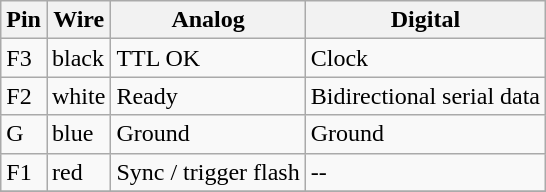<table class="wikitable" border="1">
<tr>
<th>Pin</th>
<th>Wire</th>
<th>Analog</th>
<th>Digital</th>
</tr>
<tr>
<td>F3</td>
<td>black</td>
<td>TTL OK</td>
<td>Clock</td>
</tr>
<tr>
<td>F2</td>
<td>white</td>
<td>Ready</td>
<td>Bidirectional serial data</td>
</tr>
<tr>
<td>G</td>
<td>blue</td>
<td>Ground</td>
<td>Ground</td>
</tr>
<tr>
<td>F1</td>
<td>red</td>
<td>Sync / trigger flash</td>
<td>--</td>
</tr>
<tr>
</tr>
</table>
